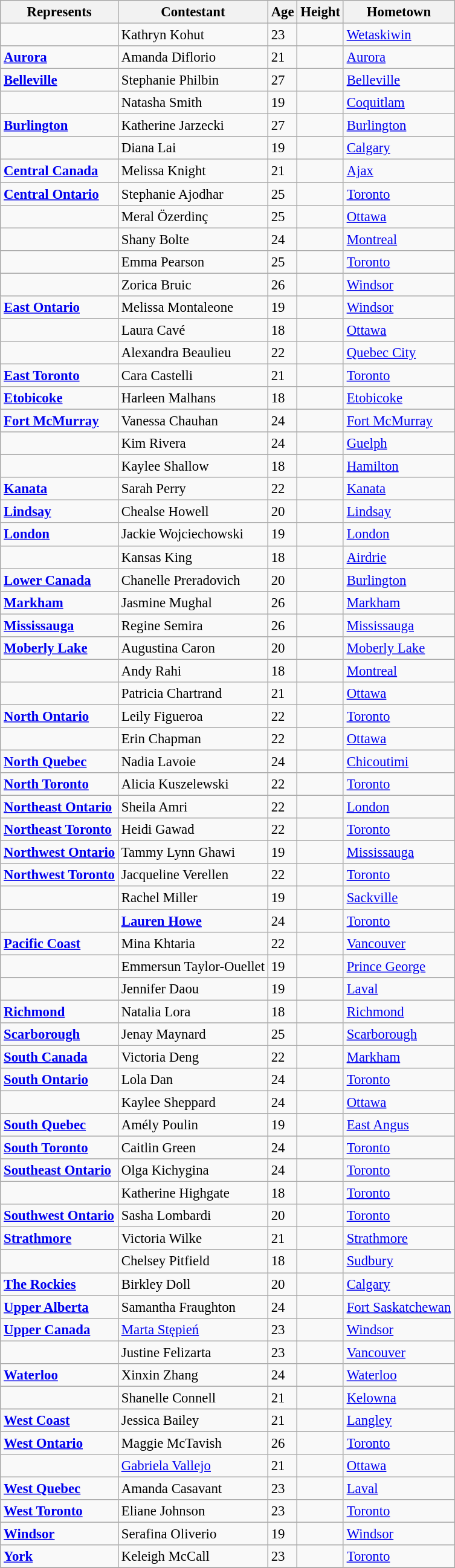<table class="wikitable sortable" style="font-size: 95%;">
<tr>
<th>Represents</th>
<th>Contestant</th>
<th>Age</th>
<th>Height</th>
<th>Hometown</th>
</tr>
<tr>
<td><strong></strong></td>
<td>Kathryn Kohut</td>
<td>23</td>
<td></td>
<td><a href='#'>Wetaskiwin</a></td>
</tr>
<tr>
<td> <strong><a href='#'>Aurora</a></strong></td>
<td>Amanda Diflorio</td>
<td>21</td>
<td></td>
<td><a href='#'>Aurora</a></td>
</tr>
<tr>
<td> <strong><a href='#'>Belleville</a></strong></td>
<td>Stephanie Philbin</td>
<td>27</td>
<td></td>
<td><a href='#'>Belleville</a></td>
</tr>
<tr>
<td><strong></strong></td>
<td>Natasha Smith</td>
<td>19</td>
<td></td>
<td><a href='#'>Coquitlam</a></td>
</tr>
<tr>
<td> <strong><a href='#'>Burlington</a></strong></td>
<td>Katherine Jarzecki</td>
<td>27</td>
<td></td>
<td><a href='#'>Burlington</a></td>
</tr>
<tr>
<td><strong></strong></td>
<td>Diana Lai</td>
<td>19</td>
<td></td>
<td><a href='#'>Calgary</a></td>
</tr>
<tr>
<td> <strong><a href='#'>Central Canada</a></strong></td>
<td>Melissa Knight</td>
<td>21</td>
<td></td>
<td><a href='#'>Ajax</a></td>
</tr>
<tr>
<td> <strong><a href='#'>Central Ontario</a></strong></td>
<td>Stephanie Ajodhar</td>
<td>25</td>
<td></td>
<td><a href='#'>Toronto</a></td>
</tr>
<tr>
<td><strong></strong></td>
<td>Meral Özerdinç</td>
<td>25</td>
<td></td>
<td><a href='#'>Ottawa</a></td>
</tr>
<tr>
<td><strong></strong></td>
<td>Shany Bolte</td>
<td>24</td>
<td></td>
<td><a href='#'>Montreal</a></td>
</tr>
<tr>
<td><strong></strong></td>
<td>Emma Pearson</td>
<td>25</td>
<td></td>
<td><a href='#'>Toronto</a></td>
</tr>
<tr>
<td><strong></strong></td>
<td>Zorica Bruic</td>
<td>26</td>
<td></td>
<td><a href='#'>Windsor</a></td>
</tr>
<tr>
<td> <strong><a href='#'>East Ontario</a></strong></td>
<td>Melissa Montaleone</td>
<td>19</td>
<td></td>
<td><a href='#'>Windsor</a></td>
</tr>
<tr>
<td><strong></strong></td>
<td>Laura Cavé</td>
<td>18</td>
<td></td>
<td><a href='#'>Ottawa</a></td>
</tr>
<tr>
<td><strong></strong></td>
<td>Alexandra Beaulieu</td>
<td>22</td>
<td></td>
<td><a href='#'>Quebec City</a></td>
</tr>
<tr>
<td> <strong><a href='#'>East Toronto</a></strong></td>
<td>Cara Castelli</td>
<td>21</td>
<td></td>
<td><a href='#'>Toronto</a></td>
</tr>
<tr>
<td> <strong><a href='#'>Etobicoke</a></strong></td>
<td>Harleen Malhans</td>
<td>18</td>
<td></td>
<td><a href='#'>Etobicoke</a></td>
</tr>
<tr>
<td> <strong><a href='#'>Fort McMurray</a></strong></td>
<td>Vanessa Chauhan</td>
<td>24</td>
<td></td>
<td><a href='#'>Fort McMurray</a></td>
</tr>
<tr>
<td><strong></strong></td>
<td>Kim Rivera</td>
<td>24</td>
<td></td>
<td><a href='#'>Guelph</a></td>
</tr>
<tr>
<td><strong></strong></td>
<td>Kaylee Shallow</td>
<td>18</td>
<td></td>
<td><a href='#'>Hamilton</a></td>
</tr>
<tr>
<td> <strong><a href='#'>Kanata</a></strong></td>
<td>Sarah Perry</td>
<td>22</td>
<td></td>
<td><a href='#'>Kanata</a></td>
</tr>
<tr>
<td> <strong><a href='#'>Lindsay</a></strong></td>
<td>Chealse Howell</td>
<td>20</td>
<td></td>
<td><a href='#'>Lindsay</a></td>
</tr>
<tr>
<td> <strong><a href='#'>London</a></strong></td>
<td>Jackie Wojciechowski</td>
<td>19</td>
<td></td>
<td><a href='#'>London</a></td>
</tr>
<tr>
<td><strong></strong></td>
<td>Kansas King</td>
<td>18</td>
<td></td>
<td><a href='#'>Airdrie</a></td>
</tr>
<tr>
<td> <strong><a href='#'>Lower Canada</a></strong></td>
<td>Chanelle Preradovich</td>
<td>20</td>
<td></td>
<td><a href='#'>Burlington</a></td>
</tr>
<tr>
<td> <strong><a href='#'>Markham</a></strong></td>
<td>Jasmine Mughal</td>
<td>26</td>
<td></td>
<td><a href='#'>Markham</a></td>
</tr>
<tr>
<td> <strong><a href='#'>Mississauga</a></strong></td>
<td>Regine Semira</td>
<td>26</td>
<td></td>
<td><a href='#'>Mississauga</a></td>
</tr>
<tr>
<td> <strong><a href='#'>Moberly Lake</a></strong></td>
<td>Augustina Caron</td>
<td>20</td>
<td></td>
<td><a href='#'>Moberly Lake</a></td>
</tr>
<tr>
<td><strong></strong></td>
<td>Andy Rahi</td>
<td>18</td>
<td></td>
<td><a href='#'>Montreal</a></td>
</tr>
<tr>
<td><strong></strong></td>
<td>Patricia Chartrand</td>
<td>21</td>
<td></td>
<td><a href='#'>Ottawa</a></td>
</tr>
<tr>
<td> <strong><a href='#'>North Ontario</a></strong></td>
<td>Leily Figueroa</td>
<td>22</td>
<td></td>
<td><a href='#'>Toronto</a></td>
</tr>
<tr>
<td><strong></strong></td>
<td>Erin Chapman</td>
<td>22</td>
<td></td>
<td><a href='#'>Ottawa</a></td>
</tr>
<tr>
<td> <strong><a href='#'>North Quebec</a></strong></td>
<td>Nadia Lavoie</td>
<td>24</td>
<td></td>
<td><a href='#'>Chicoutimi</a></td>
</tr>
<tr>
<td> <strong><a href='#'>North Toronto</a></strong></td>
<td>Alicia Kuszelewski</td>
<td>22</td>
<td></td>
<td><a href='#'>Toronto</a></td>
</tr>
<tr>
<td> <strong><a href='#'>Northeast Ontario</a></strong></td>
<td>Sheila Amri</td>
<td>22</td>
<td></td>
<td><a href='#'>London</a></td>
</tr>
<tr>
<td> <strong><a href='#'>Northeast Toronto</a></strong></td>
<td>Heidi Gawad</td>
<td>22</td>
<td></td>
<td><a href='#'>Toronto</a></td>
</tr>
<tr>
<td> <strong><a href='#'>Northwest Ontario</a></strong></td>
<td>Tammy Lynn Ghawi</td>
<td>19</td>
<td></td>
<td><a href='#'>Mississauga</a></td>
</tr>
<tr>
<td> <strong><a href='#'>Northwest Toronto</a></strong></td>
<td>Jacqueline Verellen</td>
<td>22</td>
<td></td>
<td><a href='#'>Toronto</a></td>
</tr>
<tr>
<td><strong></strong></td>
<td>Rachel Miller</td>
<td>19</td>
<td></td>
<td><a href='#'>Sackville</a></td>
</tr>
<tr>
<td><strong></strong></td>
<td><strong><a href='#'>Lauren Howe</a></strong></td>
<td>24</td>
<td></td>
<td><a href='#'>Toronto</a></td>
</tr>
<tr>
<td> <strong><a href='#'>Pacific Coast</a></strong></td>
<td>Mina Khtaria</td>
<td>22</td>
<td></td>
<td><a href='#'>Vancouver</a></td>
</tr>
<tr>
<td><strong></strong></td>
<td>Emmersun Taylor-Ouellet</td>
<td>19</td>
<td></td>
<td><a href='#'>Prince George</a></td>
</tr>
<tr>
<td><strong></strong></td>
<td>Jennifer Daou</td>
<td>19</td>
<td></td>
<td><a href='#'>Laval</a></td>
</tr>
<tr>
<td> <strong><a href='#'>Richmond</a></strong></td>
<td>Natalia Lora</td>
<td>18</td>
<td></td>
<td><a href='#'>Richmond</a></td>
</tr>
<tr>
<td> <strong><a href='#'>Scarborough</a></strong></td>
<td>Jenay Maynard</td>
<td>25</td>
<td></td>
<td><a href='#'>Scarborough</a></td>
</tr>
<tr>
<td> <strong><a href='#'>South Canada</a></strong></td>
<td>Victoria Deng</td>
<td>22</td>
<td></td>
<td><a href='#'>Markham</a></td>
</tr>
<tr>
<td> <strong><a href='#'>South Ontario</a></strong></td>
<td>Lola Dan</td>
<td>24</td>
<td></td>
<td><a href='#'>Toronto</a></td>
</tr>
<tr>
<td><strong></strong></td>
<td>Kaylee Sheppard</td>
<td>24</td>
<td></td>
<td><a href='#'>Ottawa</a></td>
</tr>
<tr>
<td> <strong><a href='#'>South Quebec</a></strong></td>
<td>Amély Poulin</td>
<td>19</td>
<td></td>
<td><a href='#'>East Angus</a></td>
</tr>
<tr>
<td> <strong><a href='#'>South Toronto</a></strong></td>
<td>Caitlin Green</td>
<td>24</td>
<td></td>
<td><a href='#'>Toronto</a></td>
</tr>
<tr>
<td> <strong><a href='#'>Southeast Ontario</a></strong></td>
<td>Olga Kichygina</td>
<td>24</td>
<td></td>
<td><a href='#'>Toronto</a></td>
</tr>
<tr>
<td><strong></strong></td>
<td>Katherine Highgate</td>
<td>18</td>
<td></td>
<td><a href='#'>Toronto</a></td>
</tr>
<tr>
<td> <strong><a href='#'>Southwest Ontario</a></strong></td>
<td>Sasha Lombardi</td>
<td>20</td>
<td></td>
<td><a href='#'>Toronto</a></td>
</tr>
<tr>
<td> <strong><a href='#'>Strathmore</a></strong></td>
<td>Victoria Wilke</td>
<td>21</td>
<td></td>
<td><a href='#'>Strathmore</a></td>
</tr>
<tr>
<td><strong></strong></td>
<td>Chelsey Pitfield</td>
<td>18</td>
<td></td>
<td><a href='#'>Sudbury</a></td>
</tr>
<tr>
<td> <strong><a href='#'>The Rockies</a></strong></td>
<td>Birkley Doll</td>
<td>20</td>
<td></td>
<td><a href='#'>Calgary</a></td>
</tr>
<tr>
<td> <strong><a href='#'>Upper Alberta</a></strong></td>
<td>Samantha Fraughton</td>
<td>24</td>
<td></td>
<td><a href='#'>Fort Saskatchewan</a></td>
</tr>
<tr>
<td> <strong><a href='#'>Upper Canada</a></strong></td>
<td><a href='#'>Marta Stępień</a></td>
<td>23</td>
<td></td>
<td><a href='#'>Windsor</a></td>
</tr>
<tr>
<td><strong></strong></td>
<td>Justine Felizarta</td>
<td>23</td>
<td></td>
<td><a href='#'>Vancouver</a></td>
</tr>
<tr>
<td> <strong><a href='#'>Waterloo</a></strong></td>
<td>Xinxin Zhang</td>
<td>24</td>
<td></td>
<td><a href='#'>Waterloo</a></td>
</tr>
<tr>
<td><strong></strong></td>
<td>Shanelle Connell</td>
<td>21</td>
<td></td>
<td><a href='#'>Kelowna</a></td>
</tr>
<tr>
<td> <strong><a href='#'>West Coast</a></strong></td>
<td>Jessica Bailey</td>
<td>21</td>
<td></td>
<td><a href='#'>Langley</a></td>
</tr>
<tr>
<td> <strong><a href='#'>West Ontario</a></strong></td>
<td>Maggie McTavish</td>
<td>26</td>
<td></td>
<td><a href='#'>Toronto</a></td>
</tr>
<tr>
<td><strong></strong></td>
<td><a href='#'>Gabriela Vallejo</a></td>
<td>21</td>
<td></td>
<td><a href='#'>Ottawa</a></td>
</tr>
<tr>
<td> <strong><a href='#'>West Quebec</a></strong></td>
<td>Amanda Casavant</td>
<td>23</td>
<td></td>
<td><a href='#'>Laval</a></td>
</tr>
<tr>
<td> <strong><a href='#'>West Toronto</a></strong></td>
<td>Eliane Johnson</td>
<td>23</td>
<td></td>
<td><a href='#'>Toronto</a></td>
</tr>
<tr>
<td> <strong><a href='#'>Windsor</a></strong></td>
<td>Serafina Oliverio</td>
<td>19</td>
<td></td>
<td><a href='#'>Windsor</a></td>
</tr>
<tr>
<td> <strong><a href='#'>York</a></strong></td>
<td>Keleigh McCall</td>
<td>23</td>
<td></td>
<td><a href='#'>Toronto</a></td>
</tr>
<tr>
</tr>
</table>
